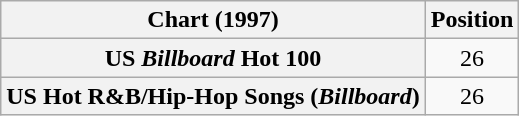<table class="wikitable sortable plainrowheaders" style="text-align:center">
<tr>
<th>Chart (1997)</th>
<th>Position</th>
</tr>
<tr>
<th scope="row">US <em>Billboard</em> Hot 100</th>
<td>26</td>
</tr>
<tr>
<th scope="row">US Hot R&B/Hip-Hop Songs (<em>Billboard</em>)</th>
<td>26</td>
</tr>
</table>
